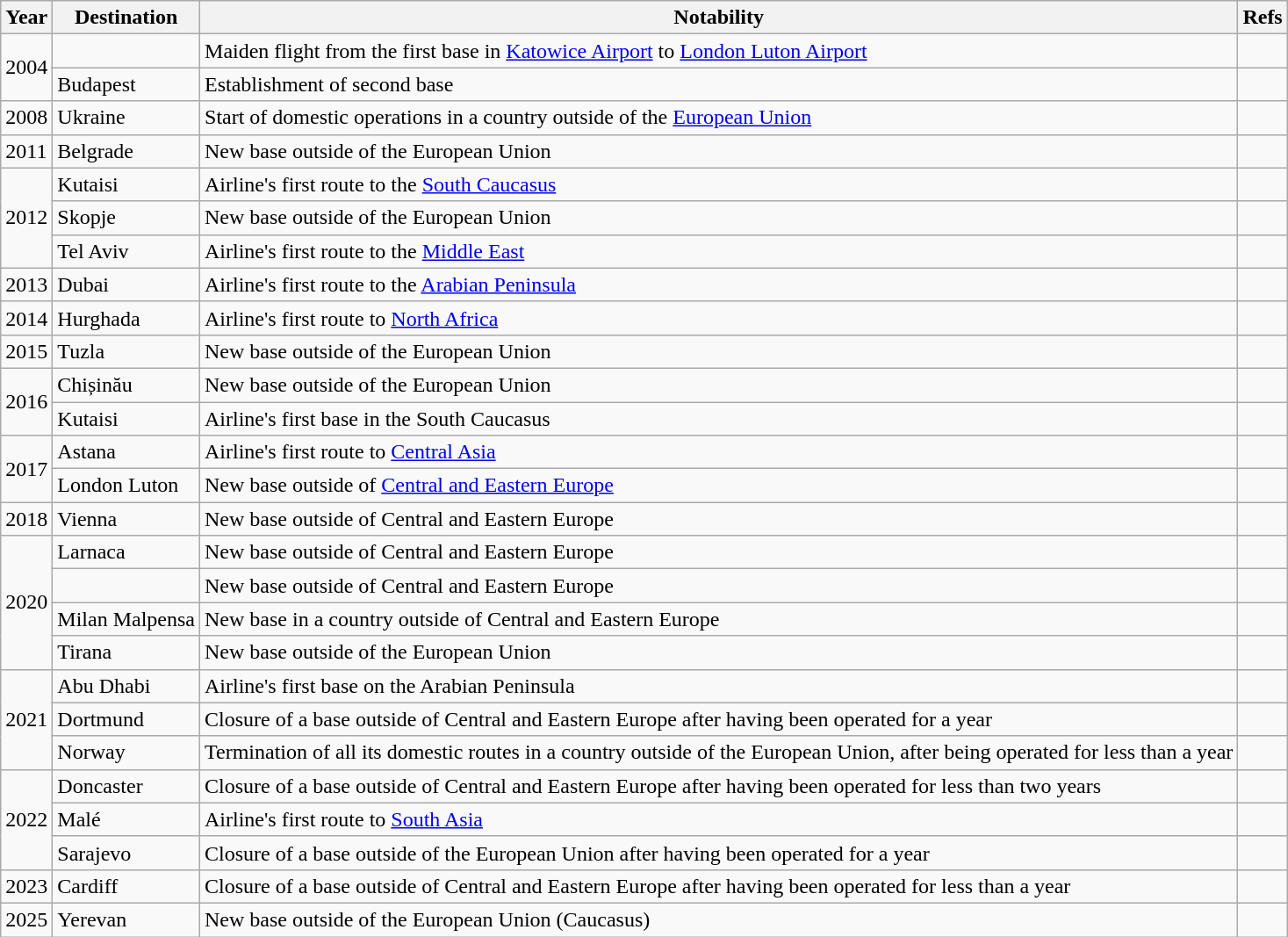<table class="wikitable">
<tr>
<th>Year</th>
<th>Destination</th>
<th>Notability</th>
<th>Refs</th>
</tr>
<tr>
<td rowspan="2">2004</td>
<td></td>
<td>Maiden flight from the first base in <a href='#'>Katowice Airport</a> to <a href='#'>London Luton Airport</a></td>
<td></td>
</tr>
<tr>
<td>Budapest</td>
<td>Establishment of second base</td>
<td></td>
</tr>
<tr>
<td>2008</td>
<td>Ukraine</td>
<td>Start of domestic operations in a country outside of the <a href='#'>European Union</a></td>
<td></td>
</tr>
<tr>
<td>2011</td>
<td>Belgrade</td>
<td>New base outside of the European Union</td>
<td></td>
</tr>
<tr>
<td rowspan="3">2012</td>
<td>Kutaisi</td>
<td>Airline's first route to the <a href='#'>South Caucasus</a></td>
<td></td>
</tr>
<tr>
<td>Skopje</td>
<td>New base outside of the European Union</td>
<td></td>
</tr>
<tr>
<td>Tel Aviv</td>
<td>Airline's first route to the <a href='#'>Middle East</a></td>
<td></td>
</tr>
<tr>
<td>2013</td>
<td>Dubai</td>
<td>Airline's first route to the <a href='#'>Arabian Peninsula</a></td>
<td></td>
</tr>
<tr>
<td>2014</td>
<td>Hurghada</td>
<td>Airline's first route to <a href='#'>North Africa</a></td>
<td></td>
</tr>
<tr>
<td>2015</td>
<td>Tuzla</td>
<td>New base outside of the European Union</td>
<td></td>
</tr>
<tr>
<td rowspan="2">2016</td>
<td>Chișinău</td>
<td>New base outside of the European Union</td>
<td></td>
</tr>
<tr>
<td>Kutaisi</td>
<td>Airline's first base in the South Caucasus</td>
<td></td>
</tr>
<tr>
<td rowspan="2">2017</td>
<td>Astana</td>
<td>Airline's first route to <a href='#'>Central Asia</a></td>
<td></td>
</tr>
<tr>
<td>London Luton</td>
<td>New base outside of <a href='#'>Central and Eastern Europe</a></td>
<td></td>
</tr>
<tr>
<td>2018</td>
<td>Vienna</td>
<td>New base outside of Central and Eastern Europe</td>
<td></td>
</tr>
<tr>
<td rowspan="4">2020</td>
<td>Larnaca</td>
<td>New base outside of Central and Eastern Europe</td>
<td></td>
</tr>
<tr>
<td></td>
<td>New base outside of Central and Eastern Europe</td>
<td></td>
</tr>
<tr>
<td>Milan Malpensa</td>
<td>New base in a country outside of Central and Eastern Europe</td>
<td></td>
</tr>
<tr>
<td>Tirana</td>
<td>New base outside of the European Union</td>
<td></td>
</tr>
<tr>
<td rowspan="3">2021</td>
<td>Abu Dhabi</td>
<td>Airline's first base on the Arabian Peninsula</td>
<td></td>
</tr>
<tr>
<td>Dortmund</td>
<td>Closure of a base outside of Central and Eastern Europe after having been operated for a year</td>
<td></td>
</tr>
<tr>
<td>Norway</td>
<td>Termination of all its domestic routes in a country outside of the European Union, after being operated for less than a year</td>
<td></td>
</tr>
<tr>
<td rowspan="3">2022</td>
<td>Doncaster</td>
<td>Closure of a base outside of Central and Eastern Europe after having been operated for less than two years</td>
<td></td>
</tr>
<tr>
<td>Malé</td>
<td>Airline's first route to <a href='#'>South Asia</a></td>
<td></td>
</tr>
<tr>
<td>Sarajevo</td>
<td>Closure of a base outside of the European Union after having been operated for a year</td>
<td></td>
</tr>
<tr>
<td>2023</td>
<td>Cardiff</td>
<td>Closure of a base outside of Central and Eastern Europe after having been operated for less than a year</td>
<td></td>
</tr>
<tr>
<td>2025</td>
<td>Yerevan</td>
<td>New base outside of the European Union (Caucasus)</td>
<td></td>
</tr>
</table>
